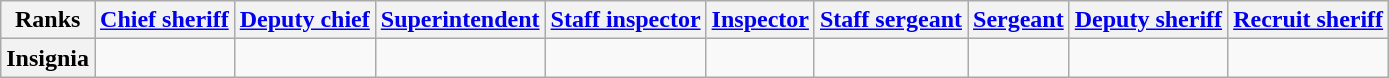<table class="wikitable">
<tr>
<th>Ranks</th>
<th><a href='#'>Chief sheriff</a></th>
<th><a href='#'>Deputy chief</a></th>
<th><a href='#'>Superintendent</a></th>
<th><a href='#'>Staff inspector</a></th>
<th><a href='#'>Inspector</a></th>
<th><a href='#'>Staff sergeant</a></th>
<th><a href='#'>Sergeant</a></th>
<th><a href='#'>Deputy sheriff</a></th>
<th><a href='#'>Recruit sheriff</a></th>
</tr>
<tr>
<th>Insignia</th>
<td></td>
<td></td>
<td></td>
<td></td>
<td></td>
<td></td>
<td></td>
<td></td>
<td></td>
</tr>
</table>
